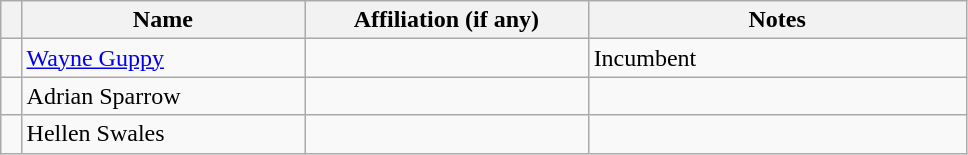<table class="wikitable" width="51%">
<tr>
<th width="1%"></th>
<th width="15%">Name</th>
<th width="15%">Affiliation (if any)</th>
<th width="20%">Notes</th>
</tr>
<tr>
<td></td>
<td><a href='#'>Wayne Guppy</a></td>
<td></td>
<td>Incumbent</td>
</tr>
<tr>
<td></td>
<td>Adrian Sparrow</td>
<td></td>
<td></td>
</tr>
<tr>
<td></td>
<td>Hellen Swales</td>
<td></td>
<td></td>
</tr>
</table>
